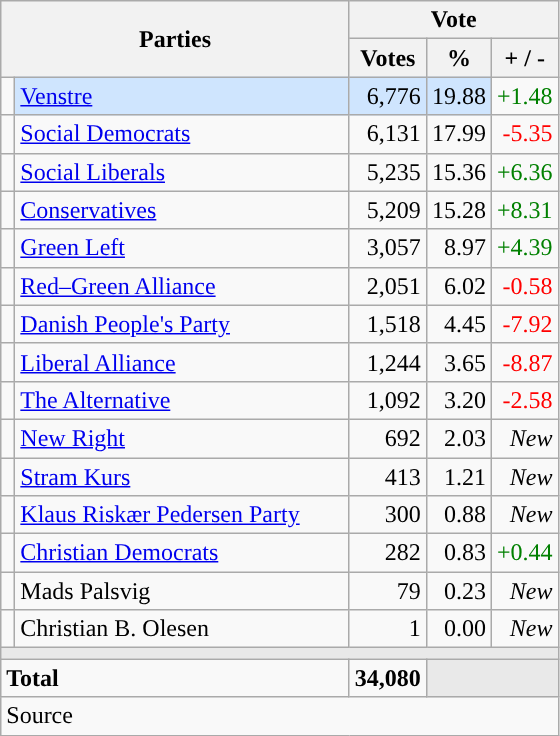<table class="wikitable" style="text-align:right;">
<tr>
<th style="text-align:centre;" rowspan="2" colspan="2" width="225">Parties</th>
<th colspan="3">Vote</th>
</tr>
<tr>
<th width="15">Votes</th>
<th width="15">%</th>
<th width="15">+ / -</th>
</tr>
<tr>
<td width="2" style="color:inherit;background:"></td>
<td bgcolor=#cfe5fe  align="left"><a href='#'>Venstre</a></td>
<td bgcolor=#cfe5fe>6,776</td>
<td bgcolor=#cfe5fe>19.88</td>
<td style=color:green;>+1.48</td>
</tr>
<tr>
<td width="2" style="color:inherit;background:"></td>
<td align="left"><a href='#'>Social Democrats</a></td>
<td>6,131</td>
<td>17.99</td>
<td style=color:red;>-5.35</td>
</tr>
<tr>
<td width="2" style="color:inherit;background:"></td>
<td align="left"><a href='#'>Social Liberals</a></td>
<td>5,235</td>
<td>15.36</td>
<td style=color:green;>+6.36</td>
</tr>
<tr>
<td width="2" style="color:inherit;background:"></td>
<td align="left"><a href='#'>Conservatives</a></td>
<td>5,209</td>
<td>15.28</td>
<td style=color:green;>+8.31</td>
</tr>
<tr>
<td width="2" style="color:inherit;background:"></td>
<td align="left"><a href='#'>Green Left</a></td>
<td>3,057</td>
<td>8.97</td>
<td style=color:green;>+4.39</td>
</tr>
<tr>
<td width="2" style="color:inherit;background:"></td>
<td align="left"><a href='#'>Red–Green Alliance</a></td>
<td>2,051</td>
<td>6.02</td>
<td style=color:red;>-0.58</td>
</tr>
<tr>
<td width="2" style="color:inherit;background:"></td>
<td align="left"><a href='#'>Danish People's Party</a></td>
<td>1,518</td>
<td>4.45</td>
<td style=color:red;>-7.92</td>
</tr>
<tr>
<td width="2" style="color:inherit;background:"></td>
<td align="left"><a href='#'>Liberal Alliance</a></td>
<td>1,244</td>
<td>3.65</td>
<td style=color:red;>-8.87</td>
</tr>
<tr>
<td width="2" style="color:inherit;background:"></td>
<td align="left"><a href='#'>The Alternative</a></td>
<td>1,092</td>
<td>3.20</td>
<td style=color:red;>-2.58</td>
</tr>
<tr>
<td width="2" style="color:inherit;background:"></td>
<td align="left"><a href='#'>New Right</a></td>
<td>692</td>
<td>2.03</td>
<td><em>New</em></td>
</tr>
<tr>
<td width="2" style="color:inherit;background:"></td>
<td align="left"><a href='#'>Stram Kurs</a></td>
<td>413</td>
<td>1.21</td>
<td><em>New</em></td>
</tr>
<tr>
<td width="2" style="color:inherit;background:"></td>
<td align="left"><a href='#'>Klaus Riskær Pedersen Party</a></td>
<td>300</td>
<td>0.88</td>
<td><em>New</em></td>
</tr>
<tr>
<td width="2" style="color:inherit;background:"></td>
<td align="left"><a href='#'>Christian Democrats</a></td>
<td>282</td>
<td>0.83</td>
<td style=color:green;>+0.44</td>
</tr>
<tr>
<td width="2" style="color:inherit;background:"></td>
<td align="left">Mads Palsvig</td>
<td>79</td>
<td>0.23</td>
<td><em>New</em></td>
</tr>
<tr>
<td width="2" style="color:inherit;background:"></td>
<td align="left">Christian B. Olesen</td>
<td>1</td>
<td>0.00</td>
<td><em>New</em></td>
</tr>
<tr>
<td colspan="7" bgcolor="#E9E9E9"></td>
</tr>
<tr>
<td align="left" colspan="2"><strong>Total</strong></td>
<td><strong>34,080</strong></td>
<td bgcolor="#E9E9E9" colspan="2"></td>
</tr>
<tr>
<td align="left" colspan="6">Source</td>
</tr>
</table>
